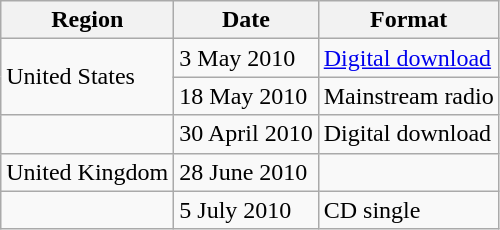<table class=wikitable>
<tr>
<th>Region</th>
<th>Date</th>
<th>Format</th>
</tr>
<tr>
<td rowspan="2">United States</td>
<td>3 May 2010</td>
<td><a href='#'>Digital download</a></td>
</tr>
<tr>
<td>18 May 2010</td>
<td>Mainstream radio</td>
</tr>
<tr>
<td></td>
<td>30 April 2010</td>
<td>Digital download</td>
</tr>
<tr>
<td>United Kingdom</td>
<td>28 June 2010</td>
<td></td>
</tr>
<tr>
<td></td>
<td>5 July 2010</td>
<td>CD single</td>
</tr>
</table>
